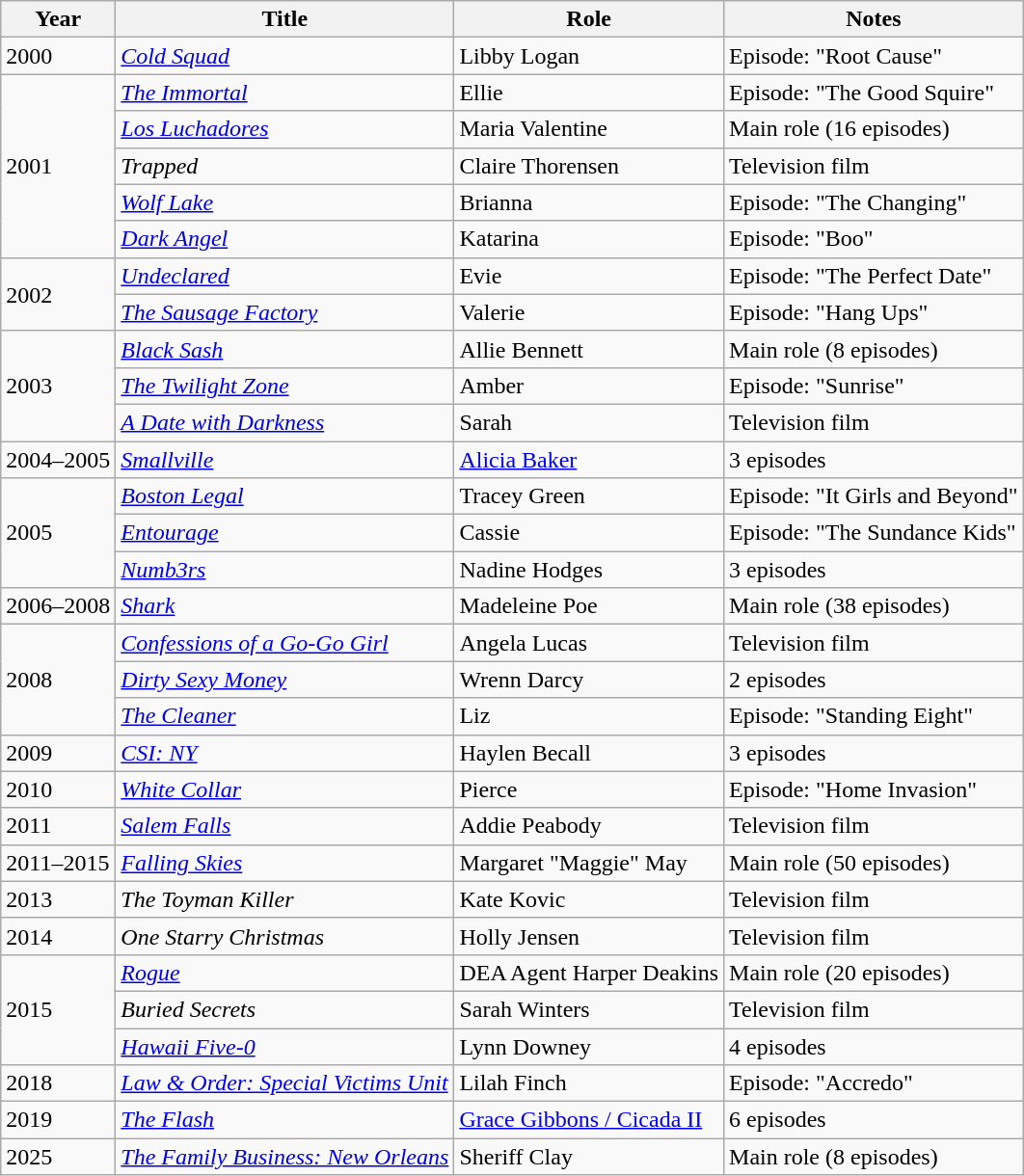<table class="wikitable sortable">
<tr>
<th>Year</th>
<th>Title</th>
<th>Role</th>
<th class="unsortable">Notes</th>
</tr>
<tr>
<td>2000</td>
<td><em><a href='#'>Cold Squad</a></em></td>
<td>Libby Logan</td>
<td>Episode: "Root Cause"</td>
</tr>
<tr>
<td rowspan="5">2001</td>
<td data-sort-value="Immortal, The"><em><a href='#'>The Immortal</a></em></td>
<td>Ellie</td>
<td>Episode: "The Good Squire"</td>
</tr>
<tr>
<td><em><a href='#'>Los Luchadores</a></em></td>
<td>Maria Valentine</td>
<td>Main role (16 episodes)</td>
</tr>
<tr>
<td><em>Trapped</em></td>
<td>Claire Thorensen</td>
<td>Television film</td>
</tr>
<tr>
<td><em><a href='#'>Wolf Lake</a></em></td>
<td>Brianna</td>
<td>Episode: "The Changing"</td>
</tr>
<tr>
<td><em><a href='#'>Dark Angel</a></em></td>
<td>Katarina</td>
<td>Episode: "Boo"</td>
</tr>
<tr>
<td rowspan="2">2002</td>
<td><em><a href='#'>Undeclared</a></em></td>
<td>Evie</td>
<td>Episode: "The Perfect Date"</td>
</tr>
<tr>
<td data-sort-value="Sausage Factory, The"><em><a href='#'>The Sausage Factory</a></em></td>
<td>Valerie</td>
<td>Episode: "Hang Ups"</td>
</tr>
<tr>
<td rowspan="3">2003</td>
<td><em><a href='#'>Black Sash</a></em></td>
<td>Allie Bennett</td>
<td>Main role (8 episodes)</td>
</tr>
<tr>
<td data-sort-value="Twilight Zone, The"><em><a href='#'>The Twilight Zone</a></em></td>
<td>Amber</td>
<td>Episode: "Sunrise"</td>
</tr>
<tr>
<td data-sort-value="Date with Darkness, A"><em><a href='#'>A Date with Darkness</a></em></td>
<td>Sarah</td>
<td>Television film</td>
</tr>
<tr>
<td>2004–2005</td>
<td><em><a href='#'>Smallville</a></em></td>
<td><a href='#'>Alicia Baker</a></td>
<td>3 episodes</td>
</tr>
<tr>
<td rowspan="3">2005</td>
<td><em><a href='#'>Boston Legal</a></em></td>
<td>Tracey Green</td>
<td>Episode: "It Girls and Beyond"</td>
</tr>
<tr>
<td><em><a href='#'>Entourage</a></em></td>
<td>Cassie</td>
<td>Episode: "The Sundance Kids"</td>
</tr>
<tr>
<td><em><a href='#'>Numb3rs</a></em></td>
<td>Nadine Hodges</td>
<td>3 episodes</td>
</tr>
<tr>
<td>2006–2008</td>
<td><em><a href='#'>Shark</a></em></td>
<td>Madeleine Poe</td>
<td>Main role (38 episodes)</td>
</tr>
<tr>
<td rowspan="3">2008</td>
<td><em><a href='#'>Confessions of a Go-Go Girl</a></em></td>
<td>Angela Lucas</td>
<td>Television film</td>
</tr>
<tr>
<td><em><a href='#'>Dirty Sexy Money</a></em></td>
<td>Wrenn Darcy</td>
<td>2 episodes</td>
</tr>
<tr>
<td data-sort-value="Cleaner, The"><em><a href='#'>The Cleaner</a></em></td>
<td>Liz</td>
<td>Episode: "Standing Eight"</td>
</tr>
<tr>
<td>2009</td>
<td><em><a href='#'>CSI: NY</a></em></td>
<td>Haylen Becall</td>
<td>3 episodes</td>
</tr>
<tr>
<td>2010</td>
<td><em><a href='#'>White Collar</a></em></td>
<td>Pierce</td>
<td>Episode: "Home Invasion"</td>
</tr>
<tr>
<td>2011</td>
<td><em><a href='#'>Salem Falls</a></em></td>
<td>Addie Peabody</td>
<td>Television film</td>
</tr>
<tr>
<td>2011–2015</td>
<td><em><a href='#'>Falling Skies</a></em></td>
<td>Margaret "Maggie" May</td>
<td>Main role (50 episodes)</td>
</tr>
<tr>
<td>2013</td>
<td data-sort-value="Toyman Killer, The"><em>The Toyman Killer</em></td>
<td>Kate Kovic</td>
<td>Television film</td>
</tr>
<tr>
<td>2014</td>
<td><em>One Starry Christmas</em></td>
<td>Holly Jensen</td>
<td>Television film</td>
</tr>
<tr>
<td rowspan="3">2015</td>
<td><em><a href='#'>Rogue</a></em></td>
<td>DEA Agent Harper Deakins</td>
<td>Main role (20 episodes)</td>
</tr>
<tr>
<td><em>Buried Secrets</em></td>
<td>Sarah Winters</td>
<td>Television film</td>
</tr>
<tr>
<td><em><a href='#'>Hawaii Five-0</a></em></td>
<td>Lynn Downey</td>
<td>4 episodes</td>
</tr>
<tr>
<td>2018</td>
<td><em><a href='#'>Law & Order: Special Victims Unit</a></em></td>
<td>Lilah Finch</td>
<td>Episode: "Accredo"</td>
</tr>
<tr>
<td>2019</td>
<td data-sort-value="Flash, The"><em><a href='#'>The Flash</a></em></td>
<td><a href='#'>Grace Gibbons / Cicada II</a></td>
<td>6 episodes</td>
</tr>
<tr>
<td>2025</td>
<td data-sort-value="Family Business: New Orleans, The"><em><a href='#'>The Family Business: New Orleans</a></em></td>
<td>Sheriff Clay</td>
<td>Main role (8 episodes)</td>
</tr>
</table>
